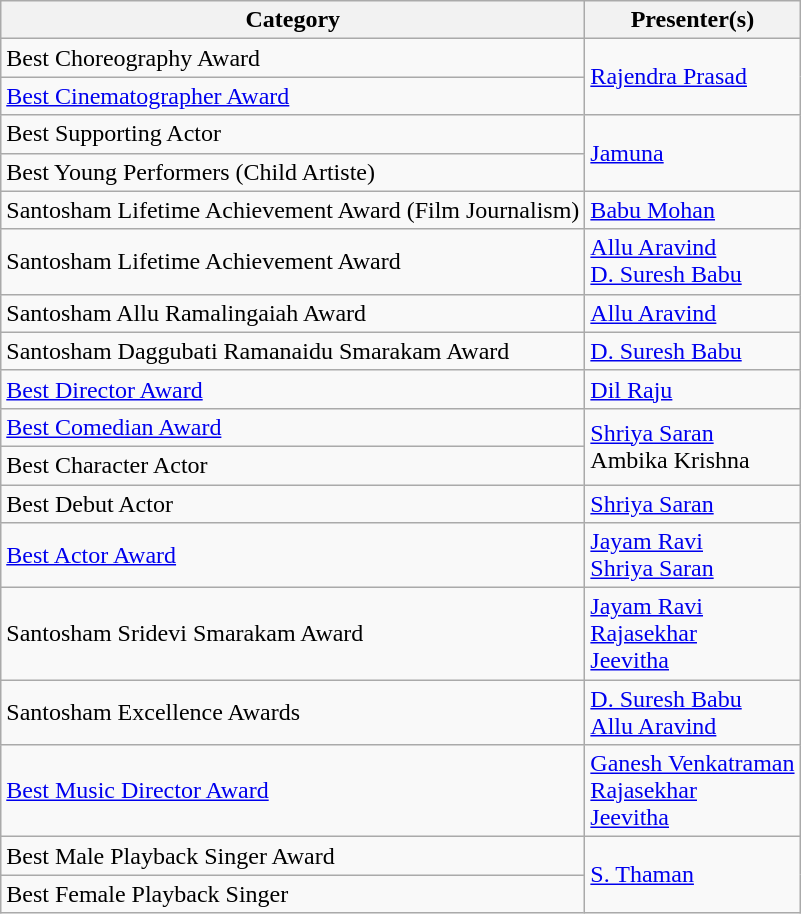<table class="wikitable">
<tr>
<th>Category</th>
<th>Presenter(s)</th>
</tr>
<tr>
<td>Best Choreography Award</td>
<td rowspan="2"><a href='#'>Rajendra Prasad</a></td>
</tr>
<tr>
<td><a href='#'>Best Cinematographer Award</a></td>
</tr>
<tr>
<td>Best Supporting Actor</td>
<td rowspan="2"><a href='#'>Jamuna</a></td>
</tr>
<tr>
<td>Best Young Performers (Child Artiste)</td>
</tr>
<tr>
<td>Santosham Lifetime Achievement Award (Film Journalism)</td>
<td><a href='#'>Babu Mohan</a></td>
</tr>
<tr>
<td>Santosham Lifetime Achievement Award</td>
<td><a href='#'>Allu Aravind</a><br><a href='#'>D. Suresh Babu</a></td>
</tr>
<tr>
<td>Santosham Allu Ramalingaiah Award</td>
<td><a href='#'>Allu Aravind</a></td>
</tr>
<tr>
<td>Santosham Daggubati Ramanaidu Smarakam Award</td>
<td><a href='#'>D. Suresh Babu</a></td>
</tr>
<tr>
<td><a href='#'>Best Director Award</a></td>
<td><a href='#'>Dil Raju</a></td>
</tr>
<tr>
<td><a href='#'>Best Comedian Award</a></td>
<td rowspan="2"><a href='#'>Shriya Saran</a><br>Ambika Krishna</td>
</tr>
<tr>
<td>Best Character Actor</td>
</tr>
<tr>
<td>Best Debut Actor</td>
<td><a href='#'>Shriya Saran</a></td>
</tr>
<tr>
<td><a href='#'>Best Actor Award</a></td>
<td><a href='#'>Jayam Ravi</a><br><a href='#'>Shriya Saran</a></td>
</tr>
<tr>
<td>Santosham Sridevi Smarakam Award</td>
<td><a href='#'>Jayam Ravi</a><br><a href='#'>Rajasekhar</a><br><a href='#'>Jeevitha</a></td>
</tr>
<tr>
<td>Santosham Excellence Awards</td>
<td><a href='#'>D. Suresh Babu</a><br><a href='#'>Allu Aravind</a></td>
</tr>
<tr>
<td><a href='#'>Best Music Director Award</a></td>
<td><a href='#'>Ganesh Venkatraman</a><br><a href='#'>Rajasekhar</a><br><a href='#'>Jeevitha</a></td>
</tr>
<tr>
<td>Best Male Playback Singer Award</td>
<td rowspan="2"><a href='#'>S. Thaman</a></td>
</tr>
<tr>
<td>Best Female Playback Singer</td>
</tr>
</table>
